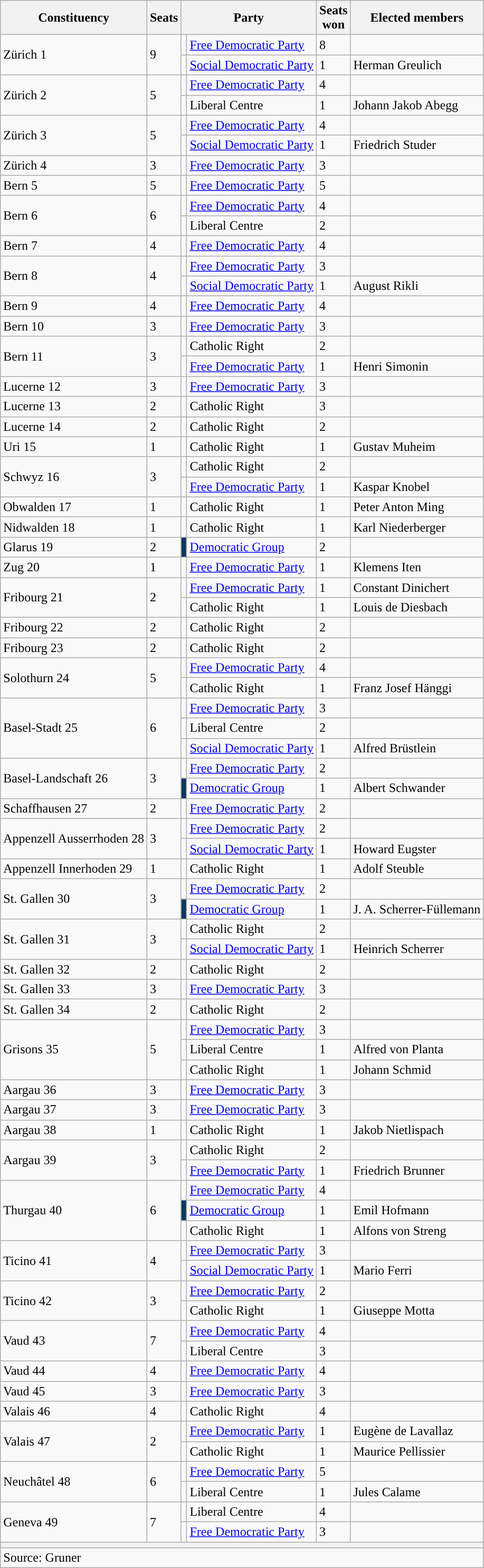<table class="wikitable">
<tr>
<th>Constituency</th>
<th>Seats</th>
<th colspan="2">Party</th>
<th>Seats<br>won</th>
<th>Elected members</th>
</tr>
<tr>
<td rowspan="2">Zürich 1</td>
<td rowspan="2">9</td>
<td style="color:inherit;background:"></td>
<td><a href='#'>Free Democratic Party</a></td>
<td>8</td>
<td></td>
</tr>
<tr>
<td style="color:inherit;background:"></td>
<td><a href='#'>Social Democratic Party</a></td>
<td>1</td>
<td>Herman Greulich</td>
</tr>
<tr>
<td rowspan="2">Zürich 2</td>
<td rowspan="2">5</td>
<td style="color:inherit;background:"></td>
<td><a href='#'>Free Democratic Party</a></td>
<td>4</td>
<td></td>
</tr>
<tr>
<td style="color:inherit;background:"></td>
<td>Liberal Centre</td>
<td>1</td>
<td>Johann Jakob Abegg</td>
</tr>
<tr>
<td rowspan="2">Zürich 3</td>
<td rowspan="2">5</td>
<td style="color:inherit;background:"></td>
<td><a href='#'>Free Democratic Party</a></td>
<td>4</td>
<td></td>
</tr>
<tr>
<td style="color:inherit;background:"></td>
<td><a href='#'>Social Democratic Party</a></td>
<td>1</td>
<td>Friedrich Studer</td>
</tr>
<tr>
<td>Zürich 4</td>
<td>3</td>
<td style="color:inherit;background:"></td>
<td><a href='#'>Free Democratic Party</a></td>
<td>3</td>
<td></td>
</tr>
<tr>
<td>Bern 5</td>
<td>5</td>
<td style="color:inherit;background:"></td>
<td><a href='#'>Free Democratic Party</a></td>
<td>5</td>
<td></td>
</tr>
<tr>
<td rowspan="2">Bern 6</td>
<td rowspan="2">6</td>
<td style="color:inherit;background:"></td>
<td><a href='#'>Free Democratic Party</a></td>
<td>4</td>
<td></td>
</tr>
<tr>
<td style="color:inherit;background:"></td>
<td>Liberal Centre</td>
<td>2</td>
<td></td>
</tr>
<tr>
<td>Bern 7</td>
<td>4</td>
<td style="color:inherit;background:"></td>
<td><a href='#'>Free Democratic Party</a></td>
<td>4</td>
<td></td>
</tr>
<tr>
<td rowspan="2">Bern 8</td>
<td rowspan="2">4</td>
<td style="color:inherit;background:"></td>
<td><a href='#'>Free Democratic Party</a></td>
<td>3</td>
<td></td>
</tr>
<tr>
<td style="color:inherit;background:"></td>
<td><a href='#'>Social Democratic Party</a></td>
<td>1</td>
<td>August Rikli</td>
</tr>
<tr>
<td>Bern 9</td>
<td>4</td>
<td style="color:inherit;background:"></td>
<td><a href='#'>Free Democratic Party</a></td>
<td>4</td>
<td></td>
</tr>
<tr>
<td>Bern 10</td>
<td>3</td>
<td style="color:inherit;background:"></td>
<td><a href='#'>Free Democratic Party</a></td>
<td>3</td>
<td></td>
</tr>
<tr>
<td rowspan="2">Bern 11</td>
<td rowspan="2">3</td>
<td style="color:inherit;background:"></td>
<td>Catholic Right</td>
<td>2</td>
<td></td>
</tr>
<tr>
<td style="color:inherit;background:"></td>
<td><a href='#'>Free Democratic Party</a></td>
<td>1</td>
<td>Henri Simonin</td>
</tr>
<tr>
<td>Lucerne 12</td>
<td>3</td>
<td style="color:inherit;background:"></td>
<td><a href='#'>Free Democratic Party</a></td>
<td>3</td>
<td></td>
</tr>
<tr>
<td>Lucerne 13</td>
<td>2</td>
<td style="color:inherit;background:"></td>
<td>Catholic Right</td>
<td>3</td>
<td></td>
</tr>
<tr>
<td>Lucerne 14</td>
<td>2</td>
<td style="color:inherit;background:"></td>
<td>Catholic Right</td>
<td>2</td>
<td></td>
</tr>
<tr>
<td>Uri 15</td>
<td>1</td>
<td style="color:inherit;background:"></td>
<td>Catholic Right</td>
<td>1</td>
<td>Gustav Muheim</td>
</tr>
<tr>
<td rowspan="2">Schwyz 16</td>
<td rowspan="2">3</td>
<td style="color:inherit;background:"></td>
<td>Catholic Right</td>
<td>2</td>
<td></td>
</tr>
<tr>
<td style="color:inherit;background:"></td>
<td><a href='#'>Free Democratic Party</a></td>
<td>1</td>
<td>Kaspar Knobel</td>
</tr>
<tr>
<td>Obwalden 17</td>
<td>1</td>
<td style="color:inherit;background:"></td>
<td>Catholic Right</td>
<td>1</td>
<td>Peter Anton Ming</td>
</tr>
<tr>
<td>Nidwalden 18</td>
<td>1</td>
<td style="color:inherit;background:"></td>
<td>Catholic Right</td>
<td>1</td>
<td>Karl Niederberger</td>
</tr>
<tr>
<td>Glarus 19</td>
<td>2</td>
<td style="color:inherit;background:#0B3861"></td>
<td><a href='#'>Democratic Group</a></td>
<td>2</td>
<td></td>
</tr>
<tr>
<td>Zug 20</td>
<td>1</td>
<td style="color:inherit;background:"></td>
<td><a href='#'>Free Democratic Party</a></td>
<td>1</td>
<td>Klemens Iten</td>
</tr>
<tr>
<td rowspan="2">Fribourg 21</td>
<td rowspan="2">2</td>
<td style="color:inherit;background:"></td>
<td><a href='#'>Free Democratic Party</a></td>
<td>1</td>
<td>Constant Dinichert</td>
</tr>
<tr>
<td style="color:inherit;background:"></td>
<td>Catholic Right</td>
<td>1</td>
<td>Louis de Diesbach</td>
</tr>
<tr>
<td>Fribourg 22</td>
<td>2</td>
<td style="color:inherit;background:"></td>
<td>Catholic Right</td>
<td>2</td>
<td></td>
</tr>
<tr>
<td>Fribourg 23</td>
<td>2</td>
<td style="color:inherit;background:"></td>
<td>Catholic Right</td>
<td>2</td>
<td></td>
</tr>
<tr>
<td rowspan="2">Solothurn 24</td>
<td rowspan="2">5</td>
<td style="color:inherit;background:"></td>
<td><a href='#'>Free Democratic Party</a></td>
<td>4</td>
<td></td>
</tr>
<tr>
<td style="color:inherit;background:"></td>
<td>Catholic Right</td>
<td>1</td>
<td>Franz Josef Hänggi</td>
</tr>
<tr>
<td rowspan="3">Basel-Stadt 25</td>
<td rowspan="3">6</td>
<td style="color:inherit;background:"></td>
<td><a href='#'>Free Democratic Party</a></td>
<td>3</td>
<td></td>
</tr>
<tr>
<td style="color:inherit;background:"></td>
<td>Liberal Centre</td>
<td>2</td>
<td></td>
</tr>
<tr>
<td style="color:inherit;background:"></td>
<td><a href='#'>Social Democratic Party</a></td>
<td>1</td>
<td>Alfred Brüstlein</td>
</tr>
<tr>
<td rowspan="2">Basel-Landschaft 26</td>
<td rowspan="2">3</td>
<td style="color:inherit;background:"></td>
<td><a href='#'>Free Democratic Party</a></td>
<td>2</td>
<td></td>
</tr>
<tr>
<td style="color:inherit;background:#0B3861"></td>
<td><a href='#'>Democratic Group</a></td>
<td>1</td>
<td>Albert Schwander</td>
</tr>
<tr>
<td>Schaffhausen 27</td>
<td>2</td>
<td style="color:inherit;background:"></td>
<td><a href='#'>Free Democratic Party</a></td>
<td>2</td>
<td></td>
</tr>
<tr>
<td rowspan="2">Appenzell Ausserrhoden 28</td>
<td rowspan="2">3</td>
<td style="color:inherit;background:"></td>
<td><a href='#'>Free Democratic Party</a></td>
<td>2</td>
<td></td>
</tr>
<tr>
<td style="color:inherit;background:"></td>
<td><a href='#'>Social Democratic Party</a></td>
<td>1</td>
<td>Howard Eugster</td>
</tr>
<tr>
<td>Appenzell Innerhoden 29</td>
<td>1</td>
<td style="color:inherit;background:"></td>
<td>Catholic Right</td>
<td>1</td>
<td>Adolf Steuble</td>
</tr>
<tr>
<td rowspan="2">St. Gallen 30</td>
<td rowspan="2">3</td>
<td style="color:inherit;background:"></td>
<td><a href='#'>Free Democratic Party</a></td>
<td>2</td>
<td></td>
</tr>
<tr>
<td style="color:inherit;background:#0B3861"></td>
<td><a href='#'>Democratic Group</a></td>
<td>1</td>
<td>J. A. Scherrer-Füllemann</td>
</tr>
<tr>
<td rowspan="2">St. Gallen 31</td>
<td rowspan="2">3</td>
<td style="color:inherit;background:"></td>
<td>Catholic Right</td>
<td>2</td>
<td></td>
</tr>
<tr>
<td style="color:inherit;background:"></td>
<td><a href='#'>Social Democratic Party</a></td>
<td>1</td>
<td>Heinrich Scherrer</td>
</tr>
<tr>
<td>St. Gallen 32</td>
<td>2</td>
<td style="color:inherit;background:"></td>
<td>Catholic Right</td>
<td>2</td>
<td></td>
</tr>
<tr>
<td>St. Gallen 33</td>
<td>3</td>
<td style="color:inherit;background:"></td>
<td><a href='#'>Free Democratic Party</a></td>
<td>3</td>
<td></td>
</tr>
<tr>
<td>St. Gallen 34</td>
<td>2</td>
<td style="color:inherit;background:"></td>
<td>Catholic Right</td>
<td>2</td>
<td></td>
</tr>
<tr>
<td rowspan="3">Grisons 35</td>
<td rowspan="3">5</td>
<td style="color:inherit;background:"></td>
<td><a href='#'>Free Democratic Party</a></td>
<td>3</td>
<td></td>
</tr>
<tr>
<td style="color:inherit;background:"></td>
<td>Liberal Centre</td>
<td>1</td>
<td>Alfred von Planta</td>
</tr>
<tr>
<td style="color:inherit;background:"></td>
<td>Catholic Right</td>
<td>1</td>
<td>Johann Schmid</td>
</tr>
<tr>
<td>Aargau 36</td>
<td>3</td>
<td style="color:inherit;background:"></td>
<td><a href='#'>Free Democratic Party</a></td>
<td>3</td>
<td></td>
</tr>
<tr>
<td>Aargau 37</td>
<td>3</td>
<td style="color:inherit;background:"></td>
<td><a href='#'>Free Democratic Party</a></td>
<td>3</td>
<td></td>
</tr>
<tr>
<td>Aargau 38</td>
<td>1</td>
<td style="color:inherit;background:"></td>
<td>Catholic Right</td>
<td>1</td>
<td>Jakob Nietlispach</td>
</tr>
<tr>
<td rowspan="2">Aargau 39</td>
<td rowspan="2">3</td>
<td style="color:inherit;background:"></td>
<td>Catholic Right</td>
<td>2</td>
<td></td>
</tr>
<tr>
<td style="color:inherit;background:"></td>
<td><a href='#'>Free Democratic Party</a></td>
<td>1</td>
<td>Friedrich Brunner</td>
</tr>
<tr>
<td rowspan="3">Thurgau 40</td>
<td rowspan="3">6</td>
<td style="color:inherit;background:"></td>
<td><a href='#'>Free Democratic Party</a></td>
<td>4</td>
<td></td>
</tr>
<tr>
<td style="color:inherit;background:#0B3861"></td>
<td><a href='#'>Democratic Group</a></td>
<td>1</td>
<td>Emil Hofmann</td>
</tr>
<tr>
<td style="color:inherit;background:"></td>
<td>Catholic Right</td>
<td>1</td>
<td>Alfons von Streng</td>
</tr>
<tr>
<td rowspan="2">Ticino 41</td>
<td rowspan="2">4</td>
<td style="color:inherit;background:"></td>
<td><a href='#'>Free Democratic Party</a></td>
<td>3</td>
<td></td>
</tr>
<tr>
<td style="color:inherit;background:"></td>
<td><a href='#'>Social Democratic Party</a></td>
<td>1</td>
<td>Mario Ferri</td>
</tr>
<tr>
<td rowspan="2">Ticino 42</td>
<td rowspan="2">3</td>
<td style="color:inherit;background:"></td>
<td><a href='#'>Free Democratic Party</a></td>
<td>2</td>
<td></td>
</tr>
<tr>
<td style="color:inherit;background:"></td>
<td>Catholic Right</td>
<td>1</td>
<td>Giuseppe Motta</td>
</tr>
<tr>
<td rowspan="2">Vaud 43</td>
<td rowspan="2">7</td>
<td style="color:inherit;background:"></td>
<td><a href='#'>Free Democratic Party</a></td>
<td>4</td>
<td></td>
</tr>
<tr>
<td style="color:inherit;background:"></td>
<td>Liberal Centre</td>
<td>3</td>
<td></td>
</tr>
<tr>
<td>Vaud 44</td>
<td>4</td>
<td style="color:inherit;background:"></td>
<td><a href='#'>Free Democratic Party</a></td>
<td>4</td>
<td></td>
</tr>
<tr>
<td>Vaud 45</td>
<td>3</td>
<td style="color:inherit;background:"></td>
<td><a href='#'>Free Democratic Party</a></td>
<td>3</td>
<td></td>
</tr>
<tr>
<td>Valais 46</td>
<td>4</td>
<td style="color:inherit;background:"></td>
<td>Catholic Right</td>
<td>4</td>
<td></td>
</tr>
<tr>
<td rowspan="2">Valais 47</td>
<td rowspan="2">2</td>
<td style="color:inherit;background:"></td>
<td><a href='#'>Free Democratic Party</a></td>
<td>1</td>
<td>Eugène de Lavallaz</td>
</tr>
<tr>
<td style="color:inherit;background:"></td>
<td>Catholic Right</td>
<td>1</td>
<td>Maurice Pellissier</td>
</tr>
<tr>
<td rowspan="2">Neuchâtel 48</td>
<td rowspan="2">6</td>
<td style="color:inherit;background:"></td>
<td><a href='#'>Free Democratic Party</a></td>
<td>5</td>
<td></td>
</tr>
<tr>
<td style="color:inherit;background:"></td>
<td>Liberal Centre</td>
<td>1</td>
<td>Jules Calame</td>
</tr>
<tr>
<td rowspan="2">Geneva 49</td>
<td rowspan="2">7</td>
<td style="color:inherit;background:"></td>
<td>Liberal Centre</td>
<td>4</td>
<td></td>
</tr>
<tr>
<td style="color:inherit;background:"></td>
<td><a href='#'>Free Democratic Party</a></td>
<td>3</td>
<td></td>
</tr>
<tr>
<th colspan="6"></th>
</tr>
<tr>
<td colspan="6">Source: Gruner</td>
</tr>
</table>
